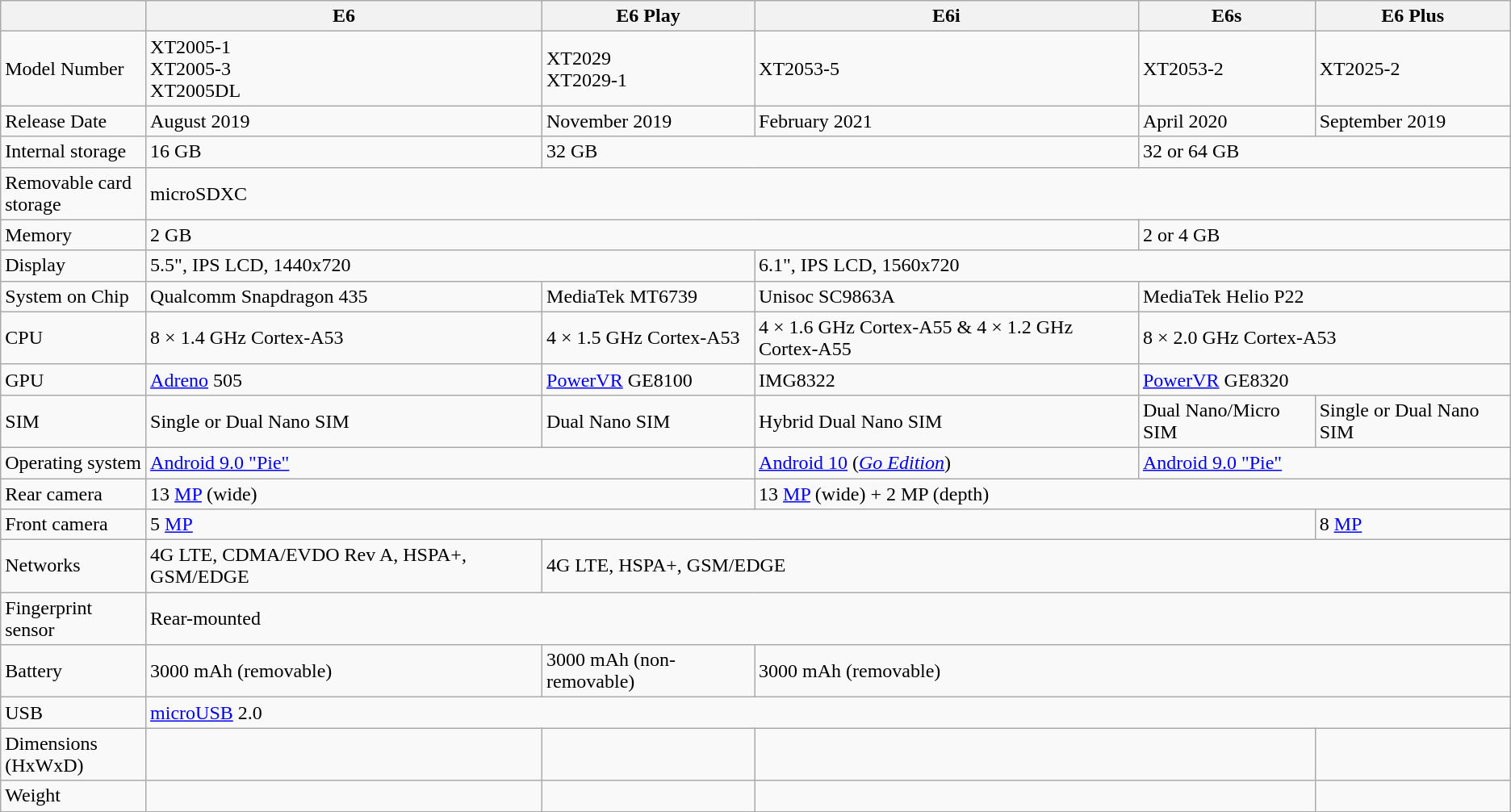<table class="wikitable">
<tr>
<th></th>
<th>E6</th>
<th>E6 Play</th>
<th>E6i</th>
<th>E6s</th>
<th>E6 Plus</th>
</tr>
<tr>
<td>Model Number</td>
<td>XT2005-1<br>XT2005-3<br>XT2005DL</td>
<td>XT2029<br>XT2029-1</td>
<td>XT2053-5</td>
<td>XT2053-2</td>
<td>XT2025-2</td>
</tr>
<tr>
<td>Release Date</td>
<td>August 2019</td>
<td>November 2019</td>
<td>February 2021</td>
<td>April 2020</td>
<td>September 2019</td>
</tr>
<tr>
<td>Internal storage</td>
<td>16 GB</td>
<td colspan="2">32 GB</td>
<td colspan="2">32 or 64 GB</td>
</tr>
<tr>
<td>Removable card<br>storage</td>
<td colspan="5">microSDXC</td>
</tr>
<tr>
<td>Memory</td>
<td colspan="3">2 GB</td>
<td colspan="2">2 or 4 GB</td>
</tr>
<tr>
<td>Display</td>
<td colspan="2">5.5", IPS LCD, 1440x720</td>
<td colspan="3">6.1", IPS LCD, 1560x720</td>
</tr>
<tr>
<td>System on Chip</td>
<td>Qualcomm Snapdragon 435</td>
<td>MediaTek MT6739</td>
<td>Unisoc SC9863A</td>
<td colspan="2">MediaTek Helio P22</td>
</tr>
<tr>
<td>CPU</td>
<td>8 × 1.4 GHz Cortex-A53</td>
<td>4 × 1.5 GHz Cortex-A53</td>
<td>4 × 1.6 GHz Cortex-A55 & 4 × 1.2 GHz Cortex-A55</td>
<td colspan="2">8 × 2.0 GHz Cortex-A53</td>
</tr>
<tr>
<td>GPU</td>
<td><a href='#'>Adreno</a> 505</td>
<td><a href='#'>PowerVR</a> GE8100</td>
<td>IMG8322</td>
<td colspan="2"><a href='#'>PowerVR</a> GE8320</td>
</tr>
<tr>
<td>SIM</td>
<td>Single or Dual Nano SIM</td>
<td>Dual Nano SIM</td>
<td>Hybrid Dual Nano SIM</td>
<td>Dual Nano/Micro SIM</td>
<td>Single or Dual Nano SIM</td>
</tr>
<tr>
<td>Operating system</td>
<td colspan="2"><a href='#'>Android 9.0 "Pie"</a></td>
<td><a href='#'>Android 10</a> (<em><a href='#'>Go Edition</a></em>)</td>
<td colspan="2"><a href='#'>Android 9.0 "Pie"</a></td>
</tr>
<tr>
<td>Rear camera</td>
<td colspan="2">13 <a href='#'>MP</a> (wide)</td>
<td colspan="3">13 <a href='#'>MP</a> (wide) + 2 MP (depth)</td>
</tr>
<tr>
<td>Front camera</td>
<td colspan="4">5 <a href='#'>MP</a></td>
<td>8 <a href='#'>MP</a></td>
</tr>
<tr>
<td>Networks</td>
<td>4G LTE, CDMA/EVDO Rev A, HSPA+, GSM/EDGE</td>
<td colspan="4">4G LTE, HSPA+, GSM/EDGE</td>
</tr>
<tr>
<td>Fingerprint sensor</td>
<td colspan="5">Rear-mounted</td>
</tr>
<tr>
<td>Battery</td>
<td>3000 mAh (removable)</td>
<td>3000 mAh (non-removable)</td>
<td colspan="3">3000 mAh (removable)</td>
</tr>
<tr>
<td>USB</td>
<td colspan="5"><a href='#'>microUSB</a> 2.0</td>
</tr>
<tr>
<td>Dimensions<br>(HxWxD)</td>
<td></td>
<td></td>
<td colspan="2"></td>
<td></td>
</tr>
<tr>
<td>Weight</td>
<td></td>
<td></td>
<td colspan="2"></td>
<td></td>
</tr>
</table>
